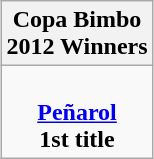<table class="wikitable" style="text-align: center; margin: 0 auto;">
<tr>
<th>Copa Bimbo<br>2012 Winners</th>
</tr>
<tr>
<td><br><strong><a href='#'>Peñarol</a></strong><br><strong>1st title</strong></td>
</tr>
</table>
